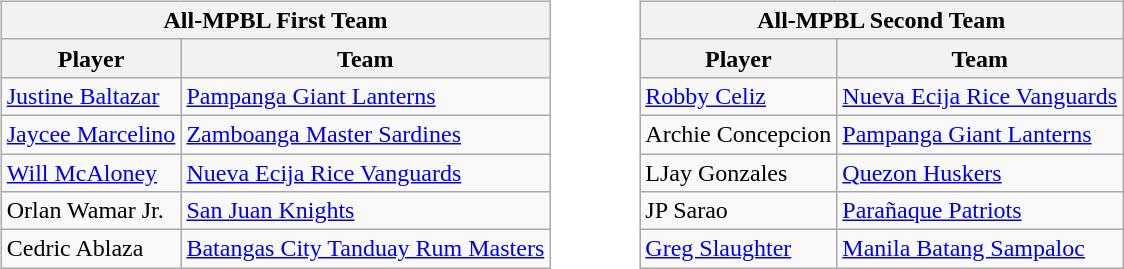<table border=0>
<tr valign="top">
<td><br><table class="wikitable">
<tr>
<th colspan="2">All-MPBL First Team</th>
</tr>
<tr>
<th>Player</th>
<th>Team</th>
</tr>
<tr>
<td><a href='#'>Justine Baltazar</a></td>
<td><a href='#'>Pampanga Giant Lanterns</a></td>
</tr>
<tr>
<td><a href='#'>Jaycee Marcelino</a></td>
<td><a href='#'>Zamboanga Master Sardines</a></td>
</tr>
<tr>
<td><a href='#'>Will McAloney</a></td>
<td><a href='#'>Nueva Ecija Rice Vanguards</a></td>
</tr>
<tr>
<td>Orlan Wamar Jr.</td>
<td><a href='#'>San Juan Knights</a></td>
</tr>
<tr>
<td>Cedric Ablaza</td>
<td><a href='#'>Batangas City Tanduay Rum Masters</a></td>
</tr>
</table>
</td>
<td style="padding-left:40px;"><br><table class="wikitable">
<tr>
<th colspan="2">All-MPBL Second Team</th>
</tr>
<tr>
<th>Player</th>
<th>Team</th>
</tr>
<tr>
<td><a href='#'>Robby Celiz</a></td>
<td><a href='#'>Nueva Ecija Rice Vanguards</a></td>
</tr>
<tr>
<td>Archie Concepcion</td>
<td><a href='#'>Pampanga Giant Lanterns</a></td>
</tr>
<tr>
<td>LJay Gonzales</td>
<td><a href='#'>Quezon Huskers</a></td>
</tr>
<tr>
<td>JP Sarao</td>
<td><a href='#'>Parañaque Patriots</a></td>
</tr>
<tr>
<td><a href='#'>Greg Slaughter</a></td>
<td><a href='#'>Manila Batang Sampaloc</a></td>
</tr>
</table>
</td>
</tr>
</table>
